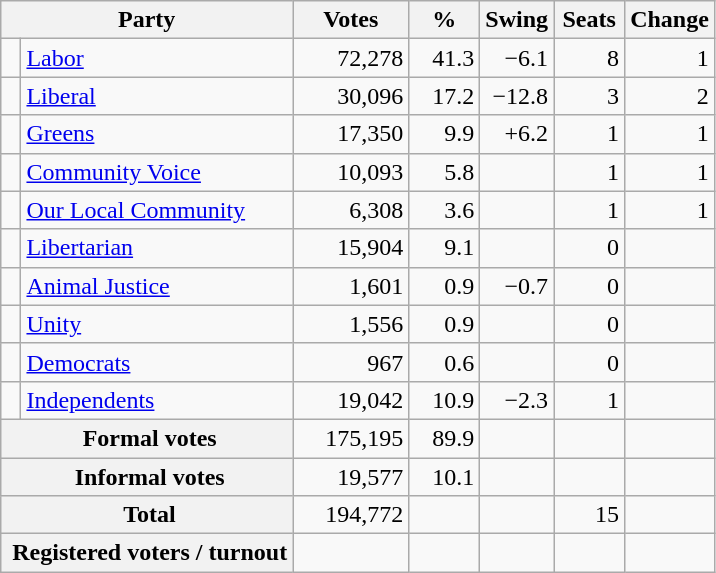<table class="wikitable" style="text-align:right; margin-bottom:0">
<tr>
<th style="width:10px" colspan=3>Party</th>
<th style="width:70px;">Votes</th>
<th style="width:40px;">%</th>
<th style="width:40px;">Swing</th>
<th style="width:40px;">Seats</th>
<th style="width:40px;">Change</th>
</tr>
<tr>
<td> </td>
<td style="text-align:left;" colspan="2"><a href='#'>Labor</a></td>
<td>72,278</td>
<td>41.3</td>
<td>−6.1</td>
<td>8</td>
<td> 1</td>
</tr>
<tr>
<td> </td>
<td style="text-align:left;" colspan="2"><a href='#'>Liberal</a></td>
<td>30,096</td>
<td>17.2</td>
<td>−12.8</td>
<td>3</td>
<td> 2</td>
</tr>
<tr>
<td> </td>
<td style="text-align:left;" colspan="2"><a href='#'>Greens</a></td>
<td>17,350</td>
<td>9.9</td>
<td>+6.2</td>
<td>1</td>
<td> 1</td>
</tr>
<tr>
<td> </td>
<td style="text-align:left;" colspan="2"><a href='#'>Community Voice</a></td>
<td>10,093</td>
<td>5.8</td>
<td></td>
<td>1</td>
<td> 1</td>
</tr>
<tr>
<td> </td>
<td style="text-align:left;" colspan="2"><a href='#'>Our Local Community</a></td>
<td>6,308</td>
<td>3.6</td>
<td></td>
<td>1</td>
<td> 1</td>
</tr>
<tr>
<td> </td>
<td style="text-align:left;" colspan="2"><a href='#'>Libertarian</a></td>
<td>15,904</td>
<td>9.1</td>
<td></td>
<td>0</td>
<td></td>
</tr>
<tr>
<td> </td>
<td style="text-align:left;" colspan="2"><a href='#'>Animal Justice</a></td>
<td>1,601</td>
<td>0.9</td>
<td>−0.7</td>
<td>0</td>
<td></td>
</tr>
<tr>
<td> </td>
<td style="text-align:left;" colspan="2"><a href='#'>Unity</a></td>
<td>1,556</td>
<td>0.9</td>
<td></td>
<td>0</td>
<td></td>
</tr>
<tr>
<td> </td>
<td style="text-align:left;" colspan="2"><a href='#'>Democrats</a></td>
<td>967</td>
<td>0.6</td>
<td></td>
<td>0</td>
<td></td>
</tr>
<tr>
<td> </td>
<td style="text-align:left;" colspan="2"><a href='#'>Independents</a></td>
<td>19,042</td>
<td>10.9</td>
<td>−2.3</td>
<td>1</td>
<td></td>
</tr>
<tr>
<th colspan="3" rowspan="1"> Formal votes</th>
<td>175,195</td>
<td>89.9</td>
<td></td>
<td></td>
<td></td>
</tr>
<tr>
<th colspan="3" rowspan="1"> Informal votes</th>
<td>19,577</td>
<td>10.1</td>
<td></td>
<td></td>
<td></td>
</tr>
<tr>
<th colspan="3" rowspan="1"> <strong>Total </strong></th>
<td>194,772</td>
<td></td>
<td></td>
<td>15</td>
<td></td>
</tr>
<tr>
<th colspan="3" rowspan="1"> Registered voters / turnout</th>
<td></td>
<td></td>
<td></td>
<td></td>
<td></td>
</tr>
</table>
